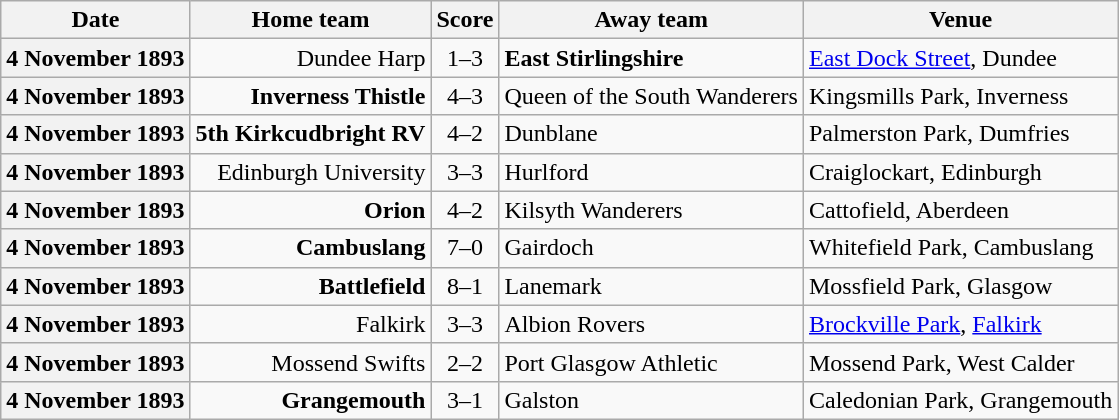<table class="wikitable football-result-list" style="max-width: 80em; text-align: center">
<tr>
<th scope="col">Date</th>
<th scope="col">Home team</th>
<th scope="col">Score</th>
<th scope="col">Away team</th>
<th scope="col">Venue</th>
</tr>
<tr>
<th scope="row">4 November 1893</th>
<td align=right>Dundee Harp</td>
<td>1–3</td>
<td align=left><strong>East Stirlingshire</strong></td>
<td align=left><a href='#'>East Dock Street</a>, Dundee</td>
</tr>
<tr>
<th scope="row">4 November 1893</th>
<td align=right><strong>Inverness Thistle</strong></td>
<td>4–3</td>
<td align=left>Queen of the South Wanderers</td>
<td align=left>Kingsmills Park, Inverness</td>
</tr>
<tr>
<th scope="row">4 November 1893</th>
<td align=right><strong>5th Kirkcudbright RV</strong></td>
<td>4–2</td>
<td align=left>Dunblane</td>
<td align=left>Palmerston Park, Dumfries</td>
</tr>
<tr>
<th scope="row">4 November 1893</th>
<td align=right>Edinburgh University</td>
<td>3–3</td>
<td align=left>Hurlford</td>
<td align=left>Craiglockart, Edinburgh</td>
</tr>
<tr>
<th scope="row">4 November 1893</th>
<td align=right><strong>Orion</strong></td>
<td>4–2</td>
<td align=left>Kilsyth Wanderers</td>
<td align=left>Cattofield, Aberdeen</td>
</tr>
<tr>
<th scope="row">4 November 1893</th>
<td align=right><strong>Cambuslang</strong></td>
<td>7–0</td>
<td align=left>Gairdoch</td>
<td align=left>Whitefield Park, Cambuslang</td>
</tr>
<tr>
<th scope="row">4 November 1893</th>
<td align=right><strong>Battlefield</strong></td>
<td>8–1</td>
<td align=left>Lanemark</td>
<td align=left>Mossfield Park, Glasgow</td>
</tr>
<tr>
<th scope="row">4 November 1893</th>
<td align=right>Falkirk</td>
<td>3–3</td>
<td align=left>Albion Rovers</td>
<td align=left><a href='#'>Brockville Park</a>, <a href='#'>Falkirk</a></td>
</tr>
<tr>
<th scope="row">4 November 1893</th>
<td align=right>Mossend Swifts</td>
<td>2–2</td>
<td align=left>Port Glasgow Athletic</td>
<td align=left>Mossend Park, West Calder</td>
</tr>
<tr>
<th scope="row">4 November 1893</th>
<td align=right><strong>Grangemouth</strong></td>
<td>3–1</td>
<td align=left>Galston</td>
<td align=left>Caledonian Park, Grangemouth</td>
</tr>
</table>
